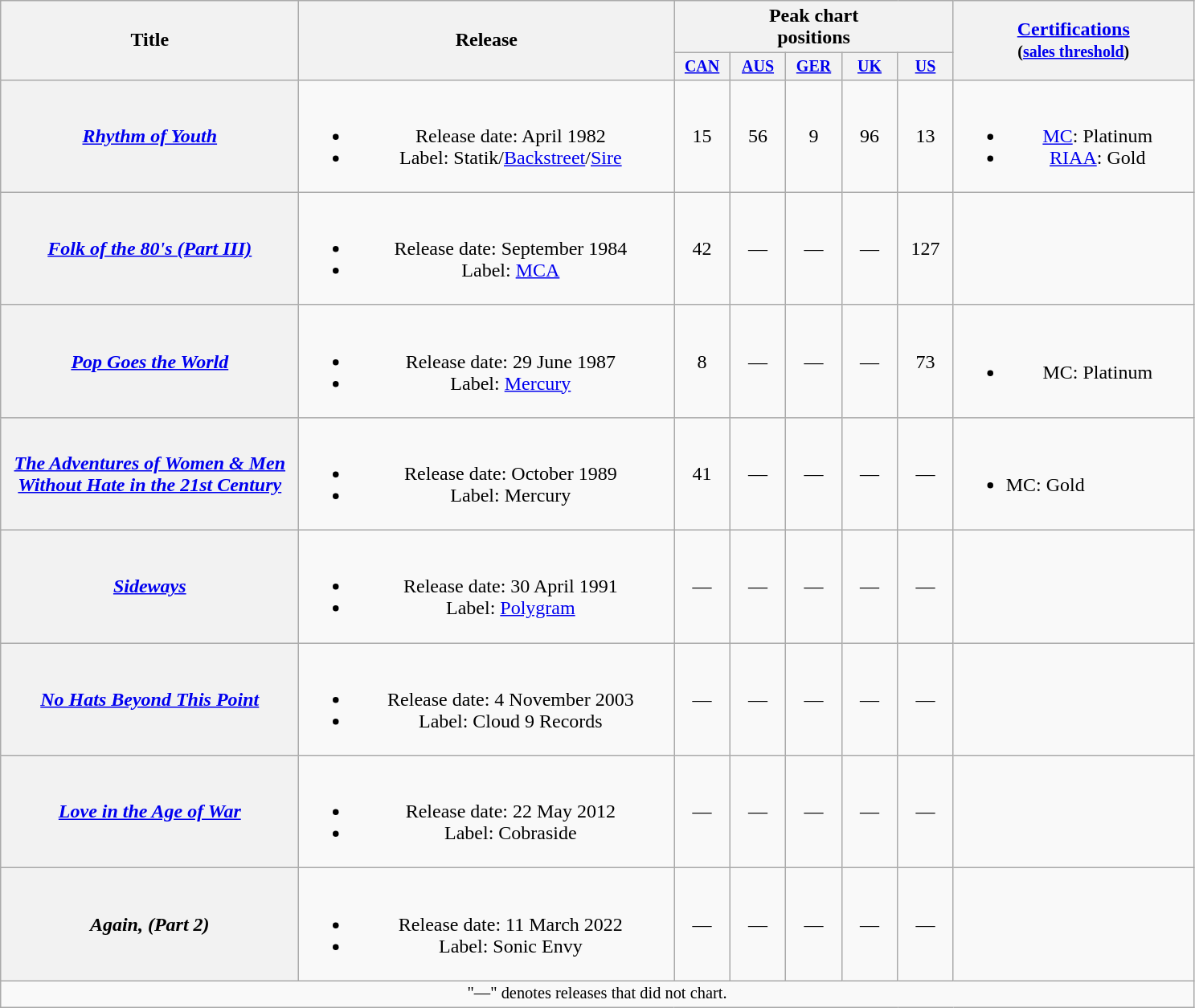<table class="wikitable plainrowheaders" style="text-align:center;">
<tr>
<th rowspan="2" style="width:15em;">Title</th>
<th rowspan="2" style="width:19em;">Release</th>
<th colspan="5">Peak chart<br>positions</th>
<th rowspan="2" style="width:12em;"><a href='#'>Certifications</a><br><small>(<a href='#'>sales threshold</a>)</small></th>
</tr>
<tr style="font-size:smaller;">
<th width="40"><a href='#'>CAN</a></th>
<th width="40"><a href='#'>AUS</a><br></th>
<th width="40"><a href='#'>GER</a><br></th>
<th width="40"><a href='#'>UK</a><br></th>
<th width="40"><a href='#'>US</a><br></th>
</tr>
<tr>
<th scope="row"><em><a href='#'>Rhythm of Youth</a></em></th>
<td><br><ul><li>Release date: April 1982</li><li>Label: Statik/<a href='#'>Backstreet</a>/<a href='#'>Sire</a></li></ul></td>
<td>15</td>
<td>56</td>
<td>9</td>
<td>96</td>
<td>13</td>
<td><br><ul><li><a href='#'>MC</a>: Platinum</li><li><a href='#'>RIAA</a>: Gold</li></ul></td>
</tr>
<tr>
<th scope="row"><em><a href='#'>Folk of the 80's (Part III)</a></em></th>
<td><br><ul><li>Release date: September 1984</li><li>Label: <a href='#'>MCA</a></li></ul></td>
<td>42</td>
<td>—</td>
<td>—</td>
<td>—</td>
<td>127</td>
<td></td>
</tr>
<tr>
<th scope="row"><em><a href='#'>Pop Goes the World</a></em></th>
<td><br><ul><li>Release date: 29 June 1987</li><li>Label: <a href='#'>Mercury</a></li></ul></td>
<td>8</td>
<td>—</td>
<td>—</td>
<td>—</td>
<td>73</td>
<td><br><ul><li>MC: Platinum</li></ul></td>
</tr>
<tr>
<th scope="row"><em><a href='#'>The Adventures of Women & Men Without Hate in the 21st Century</a></em></th>
<td><br><ul><li>Release date: October 1989</li><li>Label: Mercury</li></ul></td>
<td>41</td>
<td>—</td>
<td>—</td>
<td>—</td>
<td>—</td>
<td align="left"><br><ul><li>MC: Gold</li></ul></td>
</tr>
<tr>
<th scope="row"><em><a href='#'>Sideways</a></em></th>
<td><br><ul><li>Release date: 30 April 1991</li><li>Label: <a href='#'>Polygram</a></li></ul></td>
<td>—</td>
<td>—</td>
<td>—</td>
<td>—</td>
<td>—</td>
<td align="left"></td>
</tr>
<tr>
<th scope="row"><em><a href='#'>No Hats Beyond This Point</a></em></th>
<td><br><ul><li>Release date: 4 November 2003</li><li>Label: Cloud 9 Records</li></ul></td>
<td>—</td>
<td>—</td>
<td>—</td>
<td>—</td>
<td>—</td>
<td align="left"></td>
</tr>
<tr>
<th scope="row"><em><a href='#'>Love in the Age of War</a></em></th>
<td><br><ul><li>Release date: 22 May 2012</li><li>Label: Cobraside</li></ul></td>
<td>—</td>
<td>—</td>
<td>—</td>
<td>—</td>
<td>—</td>
<td align="left"></td>
</tr>
<tr>
<th scope="row"><em>Again, (Part 2)</em></th>
<td><br><ul><li>Release date: 11 March 2022</li><li>Label: Sonic Envy</li></ul></td>
<td>—</td>
<td>—</td>
<td>—</td>
<td>—</td>
<td>—</td>
<td align="left"></td>
</tr>
<tr>
<td colspan="12" style="font-size:85%">"—" denotes releases that did not chart.</td>
</tr>
</table>
